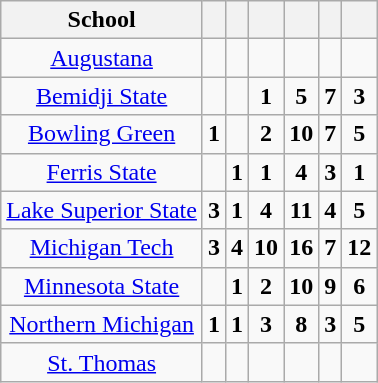<table class="wikitable sortable" style="text-align: center;">
<tr>
<th>School</th>
<th data-sort-type="number" scope="col"></th>
<th data-sort-type="number" scope="col"></th>
<th data-sort-type="number" scope="col"></th>
<th data-sort-type="number" scope="col"></th>
<th data-sort-type="number" scope="col"></th>
<th data-sort-type="number" scope="col"></th>
</tr>
<tr>
<td><a href='#'>Augustana</a></td>
<td></td>
<td></td>
<td></td>
<td></td>
<td></td>
<td></td>
</tr>
<tr>
<td><a href='#'>Bemidji State</a></td>
<td></td>
<td></td>
<td><strong>1</strong><br></td>
<td><strong>5</strong><br></td>
<td><strong>7</strong><br></td>
<td><strong>3</strong><br></td>
</tr>
<tr>
<td><a href='#'>Bowling Green</a></td>
<td><strong>1</strong><br></td>
<td></td>
<td><strong>2</strong><br></td>
<td><strong>10</strong><br></td>
<td><strong>7</strong><br></td>
<td><strong>5</strong><br></td>
</tr>
<tr>
<td><a href='#'>Ferris State</a></td>
<td></td>
<td><strong>1</strong><br></td>
<td><strong>1</strong><br></td>
<td><strong>4</strong><br></td>
<td><strong>3</strong><br></td>
<td><strong>1</strong><br></td>
</tr>
<tr>
<td><a href='#'>Lake Superior State</a></td>
<td><strong>3</strong><br></td>
<td><strong>1</strong><br></td>
<td><strong>4</strong><br></td>
<td><strong>11</strong><br></td>
<td><strong>4</strong><br></td>
<td><strong>5</strong><br></td>
</tr>
<tr>
<td><a href='#'>Michigan Tech</a></td>
<td><strong>3</strong><br></td>
<td><strong>4</strong><br></td>
<td><strong>10</strong><br></td>
<td><strong>16</strong><br></td>
<td><strong>7</strong><br></td>
<td><strong>12</strong><br></td>
</tr>
<tr>
<td><a href='#'>Minnesota State</a></td>
<td></td>
<td><strong>1</strong><br></td>
<td><strong>2</strong><br></td>
<td><strong>10</strong><br></td>
<td><strong>9</strong><br></td>
<td><strong>6</strong><br></td>
</tr>
<tr>
<td><a href='#'>Northern Michigan</a></td>
<td><strong>1</strong><br></td>
<td><strong>1</strong><br></td>
<td><strong>3</strong><br></td>
<td><strong>8</strong><br></td>
<td><strong>3</strong><br></td>
<td><strong>5</strong><br></td>
</tr>
<tr>
<td><a href='#'>St. Thomas</a></td>
<td></td>
<td></td>
<td></td>
<td></td>
<td></td>
<td></td>
</tr>
</table>
